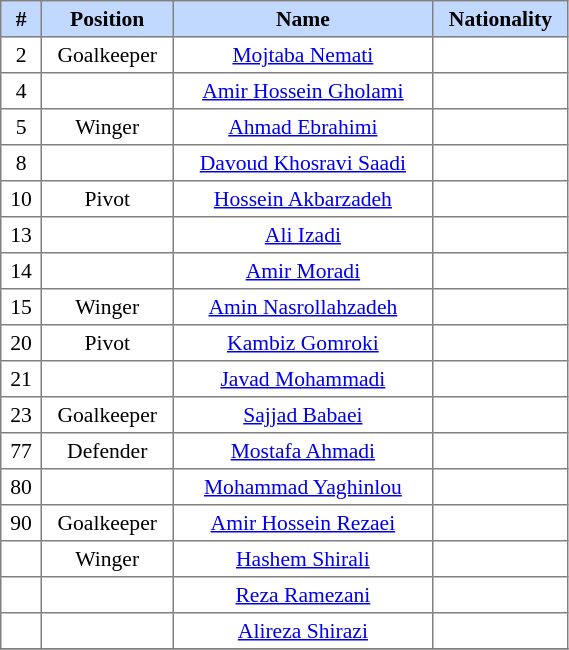<table border=1 style="border-collapse:collapse; font-size:90%;" cellpadding=3 cellspacing=0 width=30%>
<tr bgcolor=#C1D8FF>
<th width=2%>#</th>
<th width=5%>Position</th>
<th width=10%>Name</th>
<th width=5%>Nationality</th>
</tr>
<tr align=center>
<td>2</td>
<td>Goalkeeper</td>
<td><a href='#'>Mojtaba Nemati</a></td>
<td></td>
</tr>
<tr align=center>
<td>4</td>
<td></td>
<td><a href='#'>Amir Hossein Gholami</a></td>
<td></td>
</tr>
<tr align=center>
<td>5</td>
<td>Winger</td>
<td><a href='#'>Ahmad Ebrahimi</a></td>
<td></td>
</tr>
<tr align=center>
<td>8</td>
<td></td>
<td><a href='#'>Davoud Khosravi Saadi</a></td>
<td></td>
</tr>
<tr align=center>
<td>10</td>
<td>Pivot</td>
<td><a href='#'>Hossein Akbarzadeh</a></td>
<td></td>
</tr>
<tr align=center>
<td>13</td>
<td></td>
<td><a href='#'>Ali Izadi</a></td>
<td></td>
</tr>
<tr align=center>
<td>14</td>
<td></td>
<td><a href='#'>Amir Moradi</a></td>
<td></td>
</tr>
<tr align=center>
<td>15</td>
<td>Winger</td>
<td><a href='#'>Amin Nasrollahzadeh</a></td>
<td></td>
</tr>
<tr align=center>
<td>20</td>
<td>Pivot</td>
<td><a href='#'>Kambiz Gomroki</a></td>
<td></td>
</tr>
<tr align=center>
<td>21</td>
<td></td>
<td><a href='#'>Javad Mohammadi</a></td>
<td></td>
</tr>
<tr align=center>
<td>23</td>
<td>Goalkeeper</td>
<td><a href='#'>Sajjad Babaei</a></td>
<td></td>
</tr>
<tr align=center>
<td>77</td>
<td>Defender</td>
<td><a href='#'>Mostafa Ahmadi</a></td>
<td></td>
</tr>
<tr align=center>
<td>80</td>
<td></td>
<td><a href='#'>Mohammad Yaghinlou</a></td>
<td></td>
</tr>
<tr align=center>
<td>90</td>
<td>Goalkeeper</td>
<td><a href='#'>Amir Hossein Rezaei</a></td>
<td></td>
</tr>
<tr align=center>
<td></td>
<td>Winger</td>
<td><a href='#'>Hashem Shirali</a></td>
<td></td>
</tr>
<tr align=center>
<td></td>
<td></td>
<td><a href='#'>Reza Ramezani</a></td>
<td></td>
</tr>
<tr align=center>
<td></td>
<td></td>
<td><a href='#'>Alireza Shirazi</a></td>
<td></td>
</tr>
<tr align=center>
</tr>
</table>
